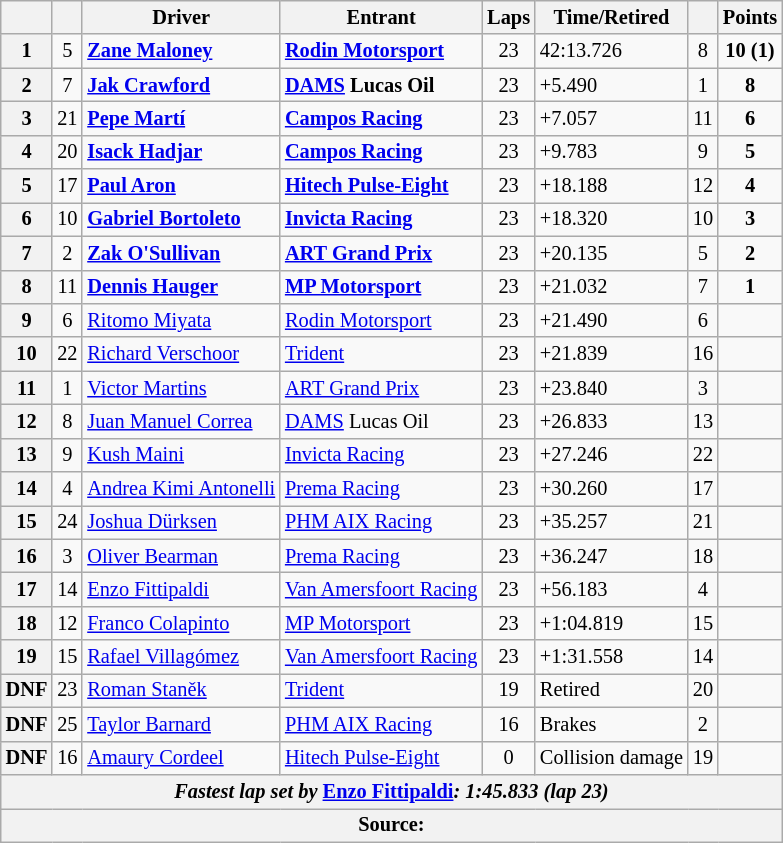<table class="wikitable" style="font-size:85%">
<tr>
<th scope="col"></th>
<th scope="col"></th>
<th scope="col">Driver</th>
<th scope="col">Entrant</th>
<th scope="col">Laps</th>
<th scope="col">Time/Retired</th>
<th scope="col"></th>
<th scope="col">Points</th>
</tr>
<tr>
<th>1</th>
<td align="center">5</td>
<td> <strong><a href='#'>Zane Maloney</a></strong></td>
<td><strong><a href='#'>Rodin Motorsport</a></strong></td>
<td align="center">23</td>
<td>42:13.726</td>
<td align="center">8</td>
<td align="center"><strong>10 (1)</strong></td>
</tr>
<tr>
<th>2</th>
<td align="center">7</td>
<td> <strong><a href='#'>Jak Crawford</a></strong></td>
<td><strong><a href='#'>DAMS</a> Lucas Oil</strong></td>
<td align="center">23</td>
<td>+5.490</td>
<td align="center">1</td>
<td align="center"><strong>8</strong></td>
</tr>
<tr>
<th>3</th>
<td align="center">21</td>
<td> <strong><a href='#'>Pepe Martí</a></strong></td>
<td><strong><a href='#'>Campos Racing</a></strong></td>
<td align="center">23</td>
<td>+7.057</td>
<td align="center">11</td>
<td align="center"><strong>6</strong></td>
</tr>
<tr>
<th>4</th>
<td align="center">20</td>
<td> <strong><a href='#'>Isack Hadjar</a></strong></td>
<td><strong><a href='#'>Campos Racing</a></strong></td>
<td align="center">23</td>
<td>+9.783</td>
<td align="center">9</td>
<td align="center"><strong>5</strong></td>
</tr>
<tr>
<th>5</th>
<td align="center">17</td>
<td> <strong><a href='#'>Paul Aron</a></strong></td>
<td><strong><a href='#'>Hitech Pulse-Eight</a></strong></td>
<td align="center">23</td>
<td>+18.188</td>
<td align="center">12</td>
<td align="center"><strong>4</strong></td>
</tr>
<tr>
<th>6</th>
<td align="center">10</td>
<td> <strong><a href='#'>Gabriel Bortoleto</a></strong></td>
<td><strong><a href='#'>Invicta Racing</a></strong></td>
<td align="center">23</td>
<td>+18.320</td>
<td align="center">10</td>
<td align="center"><strong>3</strong></td>
</tr>
<tr>
<th>7</th>
<td align="center">2</td>
<td> <strong><a href='#'>Zak O'Sullivan</a></strong></td>
<td><strong><a href='#'>ART Grand Prix</a></strong></td>
<td align="center">23</td>
<td>+20.135</td>
<td align="center">5</td>
<td align="center"><strong>2</strong></td>
</tr>
<tr>
<th>8</th>
<td align="center">11</td>
<td> <strong><a href='#'>Dennis Hauger</a></strong></td>
<td><strong><a href='#'>MP Motorsport</a></strong></td>
<td align="center">23</td>
<td>+21.032</td>
<td align="center">7</td>
<td align="center"><strong>1</strong></td>
</tr>
<tr>
<th>9</th>
<td align="center">6</td>
<td> <a href='#'>Ritomo Miyata</a></td>
<td><a href='#'>Rodin Motorsport</a></td>
<td align="center">23</td>
<td>+21.490</td>
<td align="center">6</td>
<td align="center"></td>
</tr>
<tr>
<th>10</th>
<td align="center">22</td>
<td> <a href='#'>Richard Verschoor</a></td>
<td><a href='#'>Trident</a></td>
<td align="center">23</td>
<td>+21.839</td>
<td align="center">16</td>
<td align="center"></td>
</tr>
<tr>
<th>11</th>
<td align="center">1</td>
<td> <a href='#'>Victor Martins</a></td>
<td><a href='#'>ART Grand Prix</a></td>
<td align="center">23</td>
<td>+23.840</td>
<td align="center">3</td>
<td align="center"></td>
</tr>
<tr>
<th>12</th>
<td align="center">8</td>
<td> <a href='#'>Juan Manuel Correa</a></td>
<td><a href='#'>DAMS</a> Lucas Oil</td>
<td align="center">23</td>
<td>+26.833</td>
<td align="center">13</td>
<td></td>
</tr>
<tr>
<th>13</th>
<td align="center">9</td>
<td> <a href='#'>Kush Maini</a></td>
<td><a href='#'>Invicta Racing</a></td>
<td align="center">23</td>
<td>+27.246</td>
<td align="center">22</td>
<td></td>
</tr>
<tr>
<th>14</th>
<td align="center">4</td>
<td> <a href='#'>Andrea Kimi Antonelli</a></td>
<td><a href='#'>Prema Racing</a></td>
<td align="center">23</td>
<td>+30.260</td>
<td align="center">17</td>
<td></td>
</tr>
<tr>
<th>15</th>
<td align="center">24</td>
<td> <a href='#'>Joshua Dürksen</a></td>
<td><a href='#'>PHM AIX Racing</a></td>
<td align="center">23</td>
<td>+35.257</td>
<td align="center">21</td>
<td align="center"></td>
</tr>
<tr>
<th>16</th>
<td align="center">3</td>
<td> <a href='#'>Oliver Bearman</a></td>
<td><a href='#'>Prema Racing</a></td>
<td align="center">23</td>
<td>+36.247</td>
<td align="center">18</td>
<td></td>
</tr>
<tr>
<th>17</th>
<td align="center">14</td>
<td> <a href='#'>Enzo Fittipaldi</a></td>
<td><a href='#'>Van Amersfoort Racing</a></td>
<td align="center">23</td>
<td>+56.183</td>
<td align="center">4</td>
<td></td>
</tr>
<tr>
<th>18</th>
<td align="center">12</td>
<td> <a href='#'>Franco Colapinto</a></td>
<td><a href='#'>MP Motorsport</a></td>
<td align="center">23</td>
<td>+1:04.819</td>
<td align="center">15</td>
<td></td>
</tr>
<tr>
<th>19</th>
<td align="center">15</td>
<td> <a href='#'>Rafael Villagómez</a></td>
<td><a href='#'>Van Amersfoort Racing</a></td>
<td align="center">23</td>
<td>+1:31.558</td>
<td align="center">14</td>
<td align="center"></td>
</tr>
<tr>
<th>DNF</th>
<td align="center">23</td>
<td> <a href='#'>Roman Staněk</a></td>
<td><a href='#'>Trident</a></td>
<td align="center">19</td>
<td>Retired</td>
<td align="center">20</td>
<td align="center"></td>
</tr>
<tr>
<th>DNF</th>
<td align="center">25</td>
<td> <a href='#'>Taylor Barnard</a></td>
<td><a href='#'>PHM AIX Racing</a></td>
<td align="center">16</td>
<td>Brakes</td>
<td align="center">2</td>
<td></td>
</tr>
<tr>
<th>DNF</th>
<td align="center">16</td>
<td> <a href='#'>Amaury Cordeel</a></td>
<td><a href='#'>Hitech Pulse-Eight</a></td>
<td align="center">0</td>
<td>Collision damage</td>
<td align="center">19</td>
<td></td>
</tr>
<tr>
<th colspan="8"><em>Fastest lap set by</em> <strong> <a href='#'>Enzo Fittipaldi</a><strong><em>: 1:45.833 (lap 23)<em></th>
</tr>
<tr>
<th colspan="8">Source:</th>
</tr>
</table>
